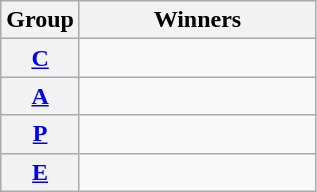<table class=wikitable>
<tr>
<th>Group</th>
<th width=150>Winners</th>
</tr>
<tr>
<th><a href='#'>C</a></th>
<td></td>
</tr>
<tr>
<th><a href='#'>A</a></th>
<td></td>
</tr>
<tr>
<th><a href='#'>P</a></th>
<td></td>
</tr>
<tr>
<th><a href='#'>E</a></th>
<td></td>
</tr>
</table>
